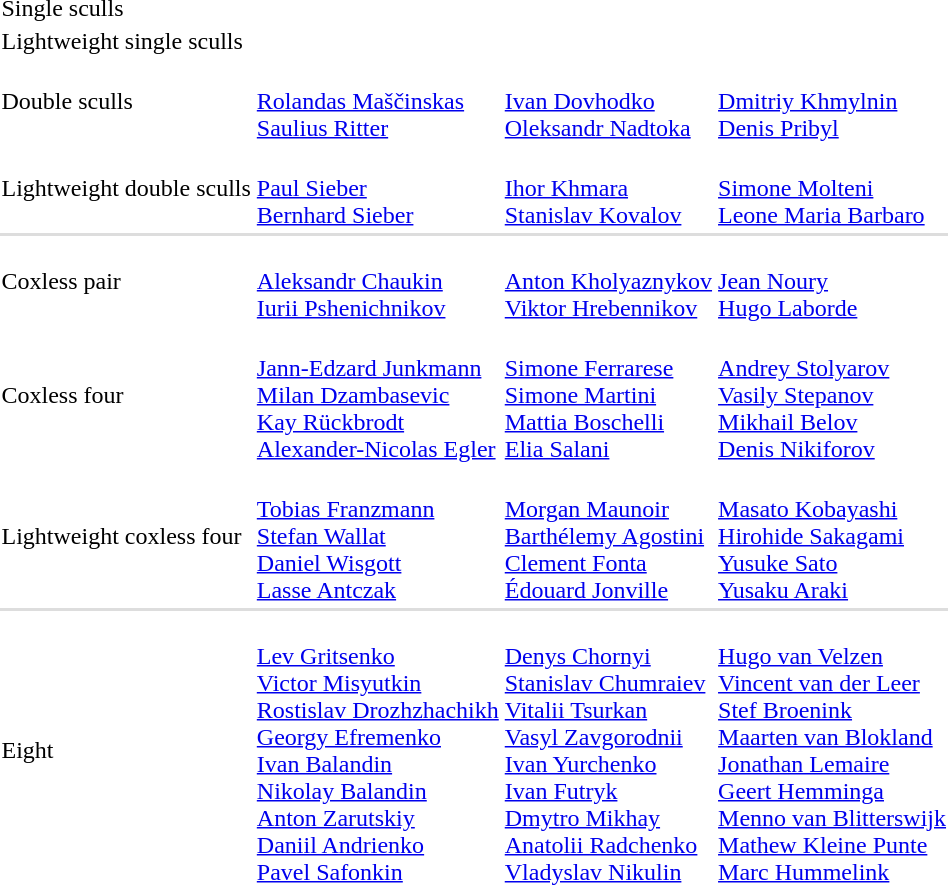<table>
<tr>
<td>Single sculls<br></td>
<td></td>
<td></td>
<td></td>
</tr>
<tr>
<td>Lightweight single sculls<br></td>
<td></td>
<td></td>
<td></td>
</tr>
<tr>
<td>Double sculls<br></td>
<td><br><a href='#'>Rolandas Maščinskas</a><br><a href='#'>Saulius Ritter</a></td>
<td><br><a href='#'>Ivan Dovhodko</a><br><a href='#'>Oleksandr Nadtoka</a></td>
<td><br><a href='#'>Dmitriy Khmylnin</a><br><a href='#'>Denis Pribyl</a></td>
</tr>
<tr>
<td>Lightweight double sculls<br></td>
<td><br><a href='#'>Paul Sieber</a><br><a href='#'>Bernhard Sieber</a></td>
<td><br><a href='#'>Ihor Khmara</a><br><a href='#'>Stanislav Kovalov</a></td>
<td><br><a href='#'>Simone Molteni</a><br><a href='#'>Leone Maria Barbaro</a></td>
</tr>
<tr bgcolor=#DDDDDD>
<td colspan=7></td>
</tr>
<tr>
<td>Coxless pair<br></td>
<td><br><a href='#'>Aleksandr Chaukin</a><br><a href='#'>Iurii Pshenichnikov</a></td>
<td><br><a href='#'>Anton Kholyaznykov</a><br><a href='#'>Viktor Hrebennikov</a></td>
<td><br><a href='#'>Jean Noury</a><br><a href='#'>Hugo Laborde</a></td>
</tr>
<tr>
<td>Coxless four<br></td>
<td><br><a href='#'>Jann-Edzard Junkmann</a><br><a href='#'>Milan Dzambasevic</a><br><a href='#'>Kay Rückbrodt</a><br><a href='#'>Alexander-Nicolas Egler</a></td>
<td><br><a href='#'>Simone Ferrarese</a><br><a href='#'>Simone Martini</a><br><a href='#'>Mattia Boschelli</a><br><a href='#'>Elia Salani</a></td>
<td><br><a href='#'>Andrey Stolyarov</a><br><a href='#'>Vasily Stepanov</a><br><a href='#'>Mikhail Belov</a><br><a href='#'>Denis Nikiforov</a></td>
</tr>
<tr>
<td>Lightweight coxless four<br></td>
<td><br><a href='#'>Tobias Franzmann</a><br><a href='#'>Stefan Wallat</a><br><a href='#'>Daniel Wisgott</a><br><a href='#'>Lasse Antczak</a></td>
<td><br><a href='#'>Morgan Maunoir</a><br><a href='#'>Barthélemy Agostini</a><br><a href='#'>Clement Fonta</a><br><a href='#'>Édouard Jonville</a></td>
<td><br><a href='#'>Masato Kobayashi</a><br><a href='#'>Hirohide Sakagami</a><br><a href='#'>Yusuke Sato</a><br><a href='#'>Yusaku Araki</a></td>
</tr>
<tr bgcolor=#DDDDDD>
<td colspan=7></td>
</tr>
<tr>
<td>Eight<br></td>
<td><br><a href='#'>Lev Gritsenko</a> <br> <a href='#'>Victor Misyutkin</a> <br> <a href='#'>Rostislav Drozhzhachikh</a> <br> <a href='#'>Georgy Efremenko</a> <br> <a href='#'>Ivan Balandin</a> <br> <a href='#'>Nikolay Balandin</a> <br> <a href='#'>Anton Zarutskiy</a> <br> <a href='#'>Daniil Andrienko</a> <br> <a href='#'>Pavel Safonkin</a></td>
<td><br><a href='#'>Denys Chornyi</a> <br> <a href='#'>Stanislav Chumraiev</a> <br> <a href='#'>Vitalii Tsurkan</a> <br> <a href='#'>Vasyl Zavgorodnii</a> <br> <a href='#'>Ivan Yurchenko</a> <br> <a href='#'>Ivan Futryk</a> <br>  <a href='#'>Dmytro Mikhay</a> <br> <a href='#'>Anatolii Radchenko</a> <br> <a href='#'>Vladyslav Nikulin</a></td>
<td><br><a href='#'>Hugo van Velzen</a> <br> <a href='#'>Vincent van der Leer</a> <br> <a href='#'>Stef Broenink</a> <br> <a href='#'>Maarten van Blokland</a> <br> <a href='#'>Jonathan Lemaire</a> <br> <a href='#'>Geert Hemminga</a> <br> <a href='#'>Menno van Blitterswijk</a> <br> <a href='#'>Mathew Kleine Punte</a> <br> <a href='#'>Marc Hummelink</a></td>
</tr>
</table>
